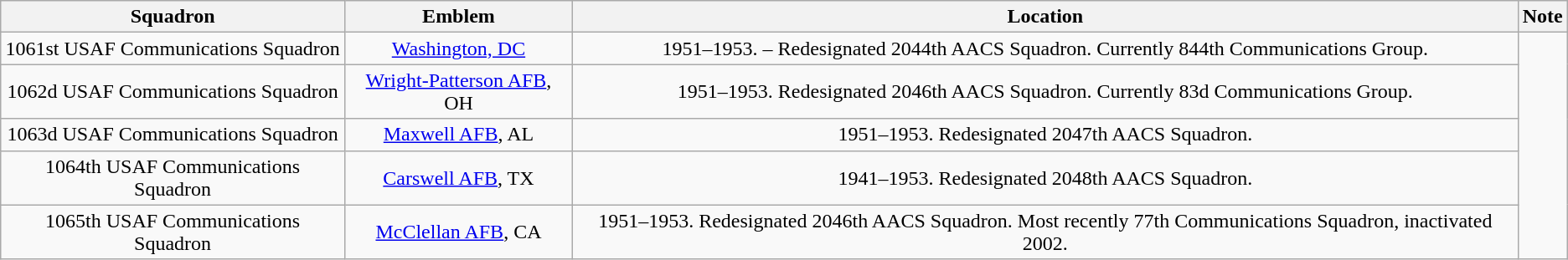<table class="wikitable" style="text-align:center">
<tr>
<th>Squadron</th>
<th>Emblem</th>
<th>Location</th>
<th>Note</th>
</tr>
<tr>
<td>1061st USAF Communications Squadron</td>
<td><a href='#'>Washington, DC</a></td>
<td>1951–1953. – Redesignated 2044th AACS Squadron. Currently 844th Communications Group.</td>
</tr>
<tr>
<td>1062d USAF Communications Squadron</td>
<td><a href='#'>Wright-Patterson AFB</a>, OH</td>
<td>1951–1953. Redesignated 2046th AACS Squadron. Currently 83d Communications Group.</td>
</tr>
<tr>
<td>1063d USAF Communications Squadron</td>
<td><a href='#'>Maxwell AFB</a>, AL</td>
<td>1951–1953. Redesignated 2047th AACS Squadron.</td>
</tr>
<tr>
<td>1064th USAF Communications Squadron</td>
<td><a href='#'>Carswell AFB</a>, TX</td>
<td>1941–1953. Redesignated 2048th AACS Squadron.</td>
</tr>
<tr>
<td>1065th USAF Communications Squadron</td>
<td><a href='#'>McClellan AFB</a>, CA</td>
<td>1951–1953. Redesignated 2046th AACS Squadron. Most recently 77th Communications Squadron, inactivated 2002.</td>
</tr>
</table>
